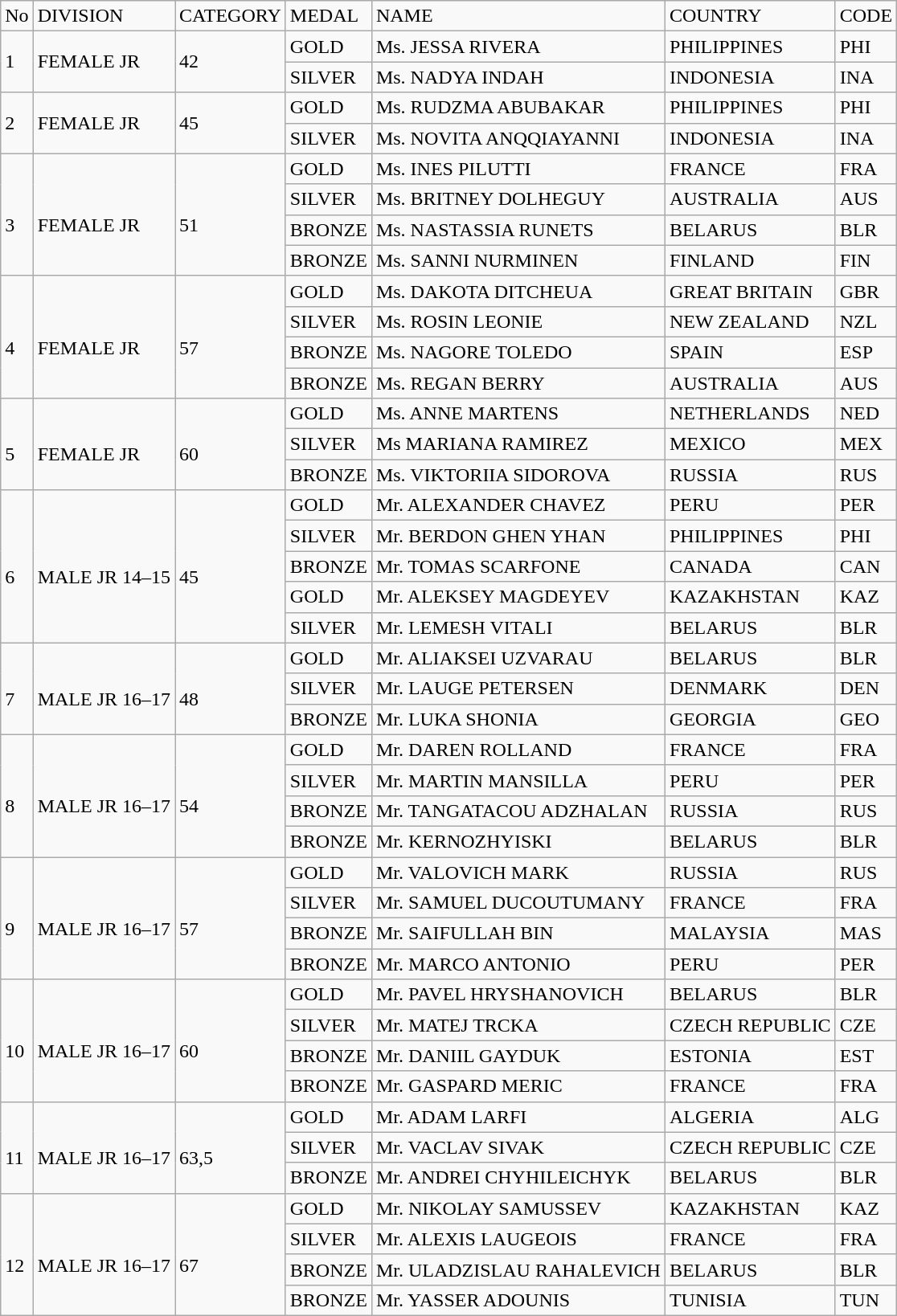<table class="wikitable">
<tr>
<td>No</td>
<td>DIVISION</td>
<td>CATEGORY</td>
<td>MEDAL</td>
<td>NAME</td>
<td>COUNTRY</td>
<td>CODE</td>
</tr>
<tr>
<td rowspan="2">1</td>
<td rowspan="2">FEMALE JR</td>
<td rowspan="2">42</td>
<td>GOLD</td>
<td>Ms. JESSA RIVERA</td>
<td>PHILIPPINES</td>
<td>PHI</td>
</tr>
<tr>
<td>SILVER</td>
<td>Ms. NADYA INDAH</td>
<td>INDONESIA</td>
<td>INA</td>
</tr>
<tr>
<td rowspan="2">2</td>
<td rowspan="2">FEMALE JR</td>
<td rowspan="2">45</td>
<td>GOLD</td>
<td>Ms. RUDZMA ABUBAKAR</td>
<td>PHILIPPINES</td>
<td>PHI</td>
</tr>
<tr>
<td>SILVER</td>
<td>Ms. NOVITA ANQQIAYANNI</td>
<td>INDONESIA</td>
<td>INA</td>
</tr>
<tr>
<td rowspan="4"><br>3</td>
<td rowspan="4"><br>FEMALE JR</td>
<td rowspan="4"><br>51</td>
<td>GOLD</td>
<td>Ms. INES PILUTTI</td>
<td>FRANCE</td>
<td>FRA</td>
</tr>
<tr>
<td>SILVER</td>
<td>Ms. BRITNEY DOLHEGUY</td>
<td>AUSTRALIA</td>
<td>AUS</td>
</tr>
<tr>
<td>BRONZE</td>
<td>Ms. NASTASSIA RUNETS</td>
<td>BELARUS</td>
<td>BLR</td>
</tr>
<tr>
<td>BRONZE</td>
<td>Ms. SANNI NURMINEN</td>
<td>FINLAND</td>
<td>FIN</td>
</tr>
<tr>
<td rowspan="4"><br>4</td>
<td rowspan="4"><br>FEMALE JR</td>
<td rowspan="4"><br>57</td>
<td>GOLD</td>
<td>Ms. DAKOTA DITCHEUA</td>
<td>GREAT BRITAIN</td>
<td>GBR</td>
</tr>
<tr>
<td>SILVER</td>
<td>Ms. ROSIN LEONIE</td>
<td>NEW ZEALAND</td>
<td>NZL</td>
</tr>
<tr>
<td>BRONZE</td>
<td>Ms. NAGORE TOLEDO</td>
<td>SPAIN</td>
<td>ESP</td>
</tr>
<tr>
<td>BRONZE</td>
<td>Ms. REGAN BERRY</td>
<td>AUSTRALIA</td>
<td>AUS</td>
</tr>
<tr>
<td rowspan="3"><br>5</td>
<td rowspan="3"><br>FEMALE JR</td>
<td rowspan="3"><br>60</td>
<td>GOLD</td>
<td>Ms. ANNE MARTENS</td>
<td>NETHERLANDS</td>
<td>NED</td>
</tr>
<tr>
<td>SILVER</td>
<td>Ms MARIANA RAMIREZ</td>
<td>MEXICO</td>
<td>MEX</td>
</tr>
<tr>
<td>BRONZE</td>
<td>Ms. VIKTORIIA SIDOROVA</td>
<td>RUSSIA</td>
<td>RUS</td>
</tr>
<tr>
<td rowspan="5"><br>6</td>
<td rowspan="5"><br>MALE JR 14–15</td>
<td rowspan="5"><br>45</td>
<td>GOLD</td>
<td>Mr. ALEXANDER CHAVEZ</td>
<td>PERU</td>
<td>PER</td>
</tr>
<tr>
<td>SILVER</td>
<td>Mr. BERDON GHEN YHAN</td>
<td>PHILIPPINES</td>
<td>PHI</td>
</tr>
<tr>
<td>BRONZE</td>
<td>Mr. TOMAS SCARFONE</td>
<td>CANADA</td>
<td>CAN</td>
</tr>
<tr>
<td>GOLD</td>
<td>Mr. ALEKSEY MAGDEYEV</td>
<td>KAZAKHSTAN</td>
<td>KAZ</td>
</tr>
<tr>
<td>SILVER</td>
<td>Mr. LEMESH VITALI</td>
<td>BELARUS</td>
<td>BLR</td>
</tr>
<tr>
<td rowspan="3"><br>7</td>
<td rowspan="3"><br>MALE JR 16–17</td>
<td rowspan="3"><br>48</td>
<td>GOLD</td>
<td>Mr. ALIAKSEI UZVARAU</td>
<td>BELARUS</td>
<td>BLR</td>
</tr>
<tr>
<td>SILVER</td>
<td>Mr. LAUGE PETERSEN</td>
<td>DENMARK</td>
<td>DEN</td>
</tr>
<tr>
<td>BRONZE</td>
<td>Mr. LUKA SHONIA</td>
<td>GEORGIA</td>
<td>GEO</td>
</tr>
<tr>
<td rowspan="4"><br>8</td>
<td rowspan="4"><br>MALE JR 16–17</td>
<td rowspan="4"><br>54</td>
<td>GOLD</td>
<td>Mr. DAREN ROLLAND</td>
<td>FRANCE</td>
<td>FRA</td>
</tr>
<tr>
<td>SILVER</td>
<td>Mr. MARTIN MANSILLA</td>
<td>PERU</td>
<td>PER</td>
</tr>
<tr>
<td>BRONZE</td>
<td>Mr. TANGATACOU ADZHALAN</td>
<td>RUSSIA</td>
<td>RUS</td>
</tr>
<tr>
<td>BRONZE</td>
<td>Mr. KERNOZHYISKI</td>
<td>BELARUS</td>
<td>BLR</td>
</tr>
<tr>
<td rowspan="4"><br>9</td>
<td rowspan="4"><br>MALE JR 16–17</td>
<td rowspan="4"><br>57</td>
<td>GOLD</td>
<td>Mr. VALOVICH MARK</td>
<td>RUSSIA</td>
<td>RUS</td>
</tr>
<tr>
<td>SILVER</td>
<td>Mr. SAMUEL DUCOUTUMANY</td>
<td>FRANCE</td>
<td>FRA</td>
</tr>
<tr>
<td>BRONZE</td>
<td>Mr. SAIFULLAH BIN</td>
<td>MALAYSIA</td>
<td>MAS</td>
</tr>
<tr>
<td>BRONZE</td>
<td>Mr. MARCO ANTONIO</td>
<td>PERU</td>
<td>PER</td>
</tr>
<tr>
<td rowspan="4"><br>10</td>
<td rowspan="4"><br>MALE JR 16–17</td>
<td rowspan="4"><br>60</td>
<td>GOLD</td>
<td>Mr. PAVEL HRYSHANOVICH</td>
<td>BELARUS</td>
<td>BLR</td>
</tr>
<tr>
<td>SILVER</td>
<td>Mr. MATEJ TRCKA</td>
<td>CZECH REPUBLIC</td>
<td>CZE</td>
</tr>
<tr>
<td>BRONZE</td>
<td>Mr. DANIIL GAYDUK</td>
<td>ESTONIA</td>
<td>EST</td>
</tr>
<tr>
<td>BRONZE</td>
<td>Mr. GASPARD MERIC</td>
<td>FRANCE</td>
<td>FRA</td>
</tr>
<tr>
<td rowspan="3"><br>11</td>
<td rowspan="3"><br>MALE JR 16–17</td>
<td rowspan="3"><br>63,5</td>
<td>GOLD</td>
<td>Mr. ADAM LARFI</td>
<td>ALGERIA</td>
<td>ALG</td>
</tr>
<tr>
<td>SILVER</td>
<td>Mr. VACLAV SIVAK</td>
<td>CZECH REPUBLIC</td>
<td>CZE</td>
</tr>
<tr>
<td>BRONZE</td>
<td>Mr. ANDREI CHYHILEICHYK</td>
<td>BELARUS</td>
<td>BLR</td>
</tr>
<tr>
<td rowspan="4"><br>12</td>
<td rowspan="4"><br>MALE JR 16–17</td>
<td rowspan="4"><br>67</td>
<td>GOLD</td>
<td>Mr. NIKOLAY SAMUSSEV</td>
<td>KAZAKHSTAN</td>
<td>KAZ</td>
</tr>
<tr>
<td>SILVER</td>
<td>Mr. ALEXIS LAUGEOIS</td>
<td>FRANCE</td>
<td>FRA</td>
</tr>
<tr>
<td>BRONZE</td>
<td>Mr. ULADZISLAU RAHALEVICH</td>
<td>BELARUS</td>
<td>BLR</td>
</tr>
<tr>
<td>BRONZE</td>
<td>Mr. YASSER ADOUNIS</td>
<td>TUNISIA</td>
<td>TUN</td>
</tr>
</table>
